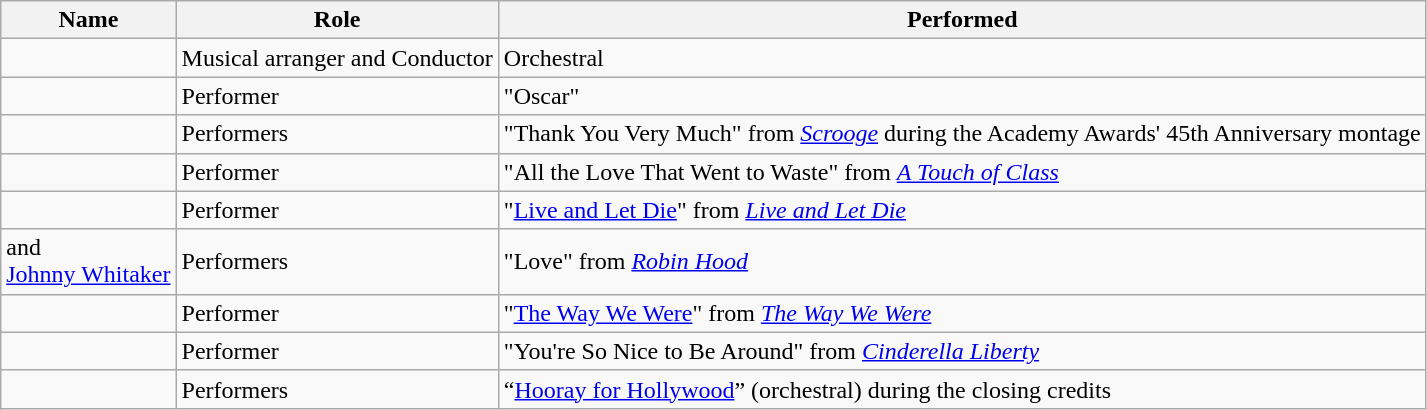<table class="wikitable sortable">
<tr>
<th>Name</th>
<th>Role</th>
<th>Performed</th>
</tr>
<tr>
<td></td>
<td>Musical arranger and Conductor</td>
<td>Orchestral</td>
</tr>
<tr>
<td></td>
<td>Performer</td>
<td>"Oscar"</td>
</tr>
<tr>
<td></td>
<td>Performers</td>
<td>"Thank You Very Much" from <em><a href='#'>Scrooge</a></em> during the Academy Awards' 45th Anniversary montage</td>
</tr>
<tr>
<td></td>
<td>Performer</td>
<td>"All the Love That Went to Waste" from <em><a href='#'>A Touch of Class</a></em></td>
</tr>
<tr>
<td></td>
<td>Performer</td>
<td>"<a href='#'>Live and Let Die</a>" from <em><a href='#'>Live and Let Die</a></em></td>
</tr>
<tr>
<td> and <br><a href='#'>Johnny Whitaker</a></td>
<td>Performers</td>
<td>"Love" from <em><a href='#'>Robin Hood</a></em></td>
</tr>
<tr>
<td></td>
<td>Performer</td>
<td>"<a href='#'>The Way We Were</a>" from <em><a href='#'>The Way We Were</a></em></td>
</tr>
<tr>
<td></td>
<td>Performer</td>
<td>"You're So Nice to Be Around" from <em><a href='#'>Cinderella Liberty</a></em></td>
</tr>
<tr>
<td></td>
<td>Performers</td>
<td>“<a href='#'>Hooray for Hollywood</a>” (orchestral) during the closing credits</td>
</tr>
</table>
